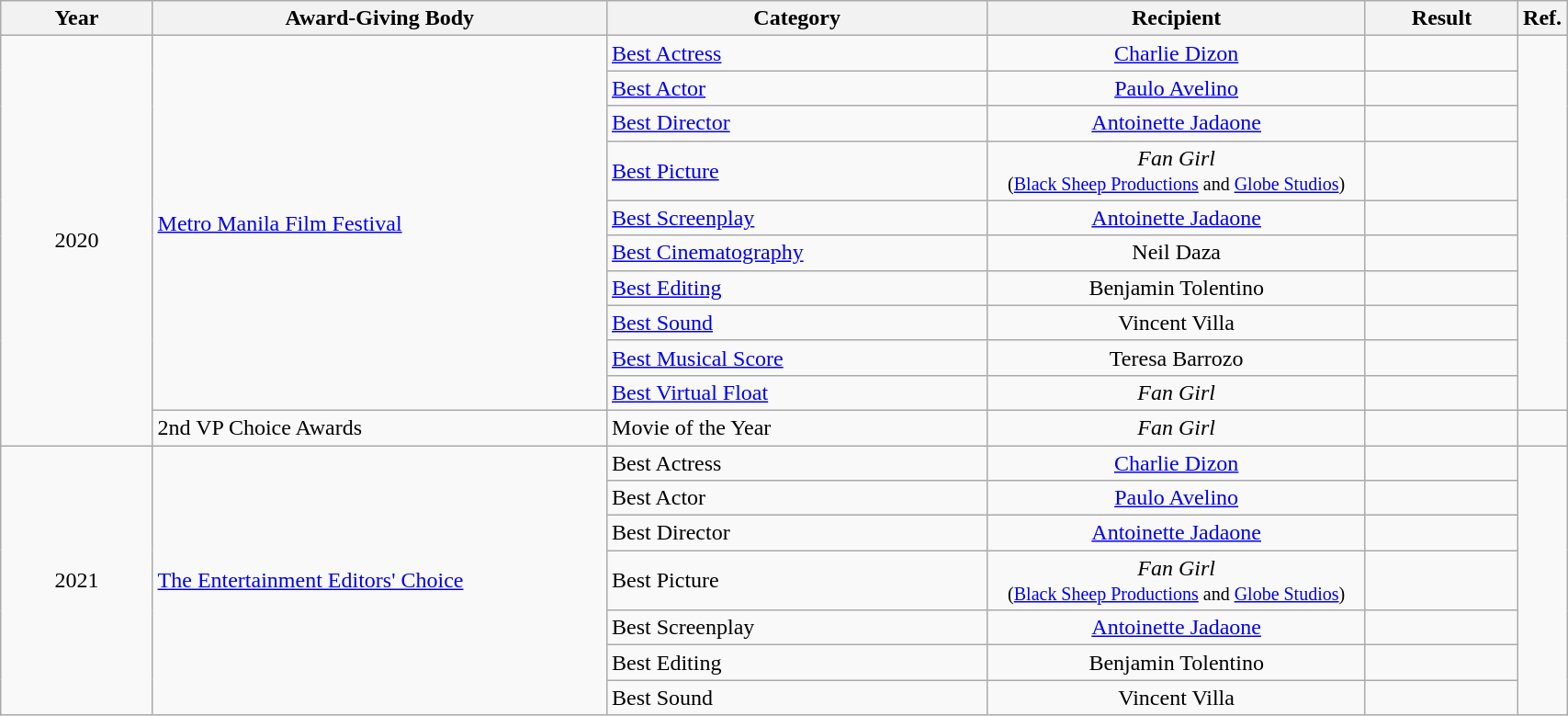<table | width="90%" class="wikitable sortable">
<tr>
<th width="10%">Year</th>
<th width="30%">Award-Giving Body</th>
<th width="25%">Category</th>
<th width="25%">Recipient</th>
<th width="10%">Result</th>
<th width="5%">Ref.</th>
</tr>
<tr>
<td rowspan="11" style="text-align:center">2020</td>
<td rowspan="10" style="text-align:left"><a href='#'>Metro Manila Film Festival</a></td>
<td><a href='#'>Best Actress</a></td>
<td style="text-align:center"><a href='#'>Charlie Dizon</a></td>
<td></td>
<td rowspan="10" style="text-align:center"></td>
</tr>
<tr>
<td><a href='#'>Best Actor</a></td>
<td style="text-align:center"><a href='#'>Paulo Avelino</a></td>
<td></td>
</tr>
<tr>
<td><a href='#'>Best Director</a></td>
<td style="text-align:center"><a href='#'>Antoinette Jadaone</a></td>
<td></td>
</tr>
<tr>
<td><a href='#'>Best Picture</a></td>
<td style="text-align:center"><em>Fan Girl</em><br><small>(<a href='#'>Black Sheep Productions</a> and <a href='#'>Globe Studios</a>)</small></td>
<td></td>
</tr>
<tr>
<td><a href='#'>Best Screenplay</a></td>
<td style="text-align:center"><a href='#'>Antoinette Jadaone</a></td>
<td></td>
</tr>
<tr>
<td><a href='#'>Best Cinematography</a></td>
<td style="text-align:center">Neil Daza</td>
<td></td>
</tr>
<tr>
<td><a href='#'>Best Editing</a></td>
<td style="text-align:center">Benjamin Tolentino</td>
<td></td>
</tr>
<tr>
<td><a href='#'>Best Sound</a></td>
<td style="text-align:center">Vincent Villa</td>
<td></td>
</tr>
<tr>
<td><a href='#'>Best Musical Score</a></td>
<td style="text-align:center">Teresa Barrozo</td>
<td></td>
</tr>
<tr>
<td><a href='#'>Best Virtual Float</a></td>
<td style="text-align:center"><em>Fan Girl</em></td>
<td></td>
</tr>
<tr>
<td style="text-align:left">2nd VP Choice Awards</td>
<td>Movie of the Year</td>
<td style="text-align:center"><em>Fan Girl</em></td>
<td></td>
<td style="text-align:center"></td>
</tr>
<tr>
<td rowspan="7" style="text-align:center">2021</td>
<td rowspan="7" style="text-align:left"><a href='#'>The Entertainment Editors' Choice</a></td>
<td>Best Actress</td>
<td style="text-align:center"><a href='#'>Charlie Dizon</a></td>
<td></td>
<td rowspan="7" style="text-align:center"></td>
</tr>
<tr>
<td>Best Actor</td>
<td style="text-align:center"><a href='#'>Paulo Avelino</a></td>
<td></td>
</tr>
<tr>
<td>Best Director</td>
<td style="text-align:center"><a href='#'>Antoinette Jadaone</a></td>
<td></td>
</tr>
<tr>
<td>Best Picture</td>
<td style="text-align:center"><em>Fan Girl</em><br><small>(<a href='#'>Black Sheep Productions</a> and <a href='#'>Globe Studios</a>)</small></td>
<td></td>
</tr>
<tr>
<td>Best Screenplay</td>
<td style="text-align:center"><a href='#'>Antoinette Jadaone</a></td>
<td></td>
</tr>
<tr>
<td>Best Editing</td>
<td style="text-align:center">Benjamin Tolentino</td>
<td></td>
</tr>
<tr>
<td>Best Sound</td>
<td style="text-align:center">Vincent Villa</td>
<td></td>
</tr>
</table>
